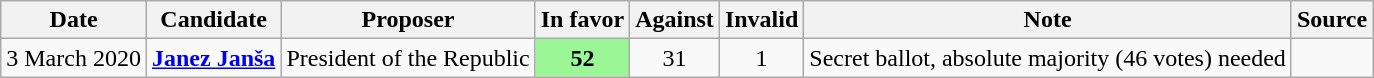<table class="wikitable" style="text-align: center;">
<tr>
<th>Date</th>
<th>Candidate</th>
<th>Proposer</th>
<th>In favor</th>
<th>Against</th>
<th>Invalid</th>
<th>Note</th>
<th>Source</th>
</tr>
<tr>
<td>3 March 2020</td>
<td><strong><a href='#'>Janez Janša</a></strong></td>
<td>President of the Republic</td>
<td style="background:#9bf796;"><strong>52</strong></td>
<td>31</td>
<td>1</td>
<td>Secret ballot, absolute majority (46 votes) needed</td>
<td></td>
</tr>
</table>
